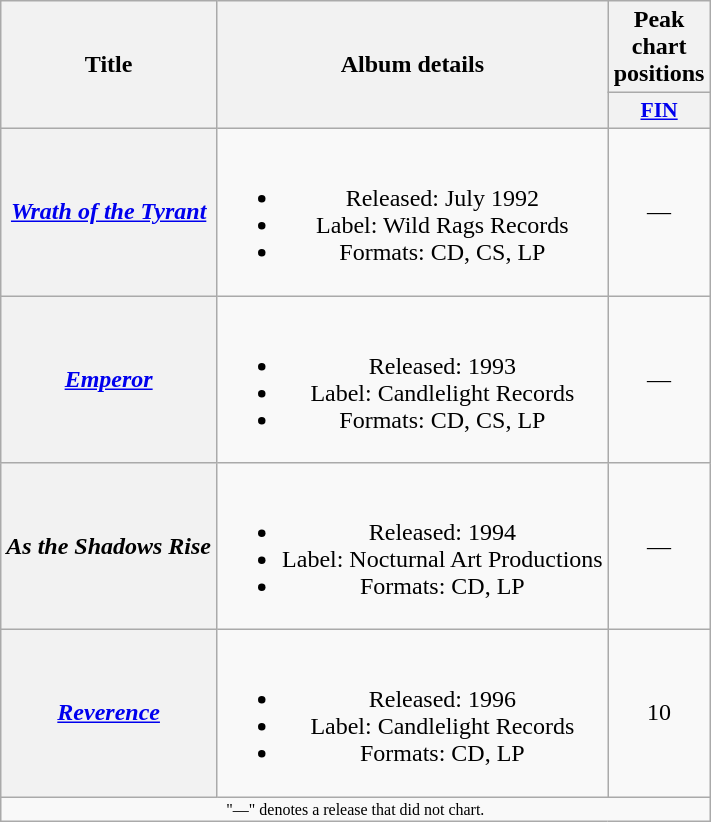<table class="wikitable plainrowheaders" style="text-align:center;">
<tr>
<th scope="col" rowspan="2">Title</th>
<th scope="col" rowspan="2">Album details</th>
<th scope="col" colspan="1">Peak chart positions</th>
</tr>
<tr>
<th scope="col" style="width:3em;font-size:90%;"><a href='#'>FIN</a><br></th>
</tr>
<tr>
<th scope="row"><strong><em><a href='#'>Wrath of the Tyrant</a></em></strong></th>
<td><br><ul><li>Released: July 1992</li><li>Label: Wild Rags Records</li><li>Formats: CD, CS, LP</li></ul></td>
<td align="center">—</td>
</tr>
<tr>
<th scope="row"><strong><em><a href='#'>Emperor</a></em></strong></th>
<td><br><ul><li>Released: 1993</li><li>Label: Candlelight Records</li><li>Formats: CD, CS, LP</li></ul></td>
<td align="center">—</td>
</tr>
<tr>
<th scope="row"><strong><em>As the Shadows Rise</em></strong></th>
<td><br><ul><li>Released: 1994</li><li>Label: Nocturnal Art Productions</li><li>Formats: CD, LP</li></ul></td>
<td align="center">—</td>
</tr>
<tr>
<th scope="row"><strong><em><a href='#'>Reverence</a></em></strong></th>
<td><br><ul><li>Released: 1996</li><li>Label: Candlelight Records</li><li>Formats: CD, LP</li></ul></td>
<td align="center">10</td>
</tr>
<tr>
<td colspan=10 style=font-size:8pt;>"—" denotes a release that did not chart.</td>
</tr>
</table>
